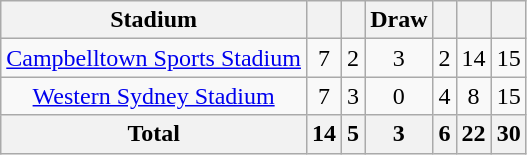<table class="sortable wikitable plainrowheaders" style="text-align:center">
<tr>
<th scope=col>Stadium</th>
<th scope=col></th>
<th scope=col></th>
<th scope=col>Draw</th>
<th scope=col></th>
<th scope=col></th>
<th scope=col></th>
</tr>
<tr>
<td><a href='#'>Campbelltown Sports Stadium</a></td>
<td>7</td>
<td>2</td>
<td>3</td>
<td>2</td>
<td>14</td>
<td>15</td>
</tr>
<tr>
<td><a href='#'>Western Sydney Stadium</a></td>
<td>7</td>
<td>3</td>
<td>0</td>
<td>4</td>
<td>8</td>
<td>15</td>
</tr>
<tr class="sortbottom">
<th scope=row style="text-align:center"><strong>Total</strong></th>
<th>14</th>
<th>5</th>
<th>3</th>
<th>6</th>
<th>22</th>
<th>30</th>
</tr>
</table>
